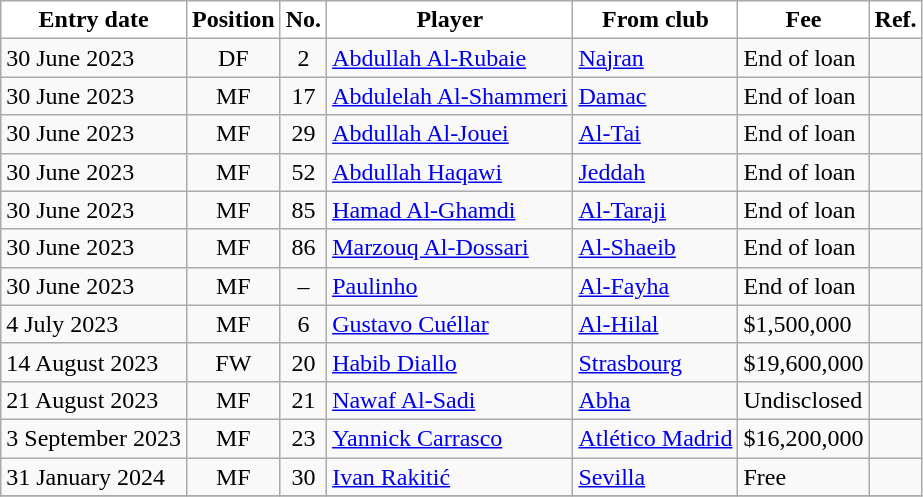<table class="wikitable sortable">
<tr>
<th style="background:white; color:black;"><strong>Entry date</strong></th>
<th style="background:white; color:black;"><strong>Position</strong></th>
<th style="background:white; color:black;"><strong>No.</strong></th>
<th style="background:white; color:black;"><strong>Player</strong></th>
<th style="background:white; color:black;"><strong>From club</strong></th>
<th style="background:white; color:black;"><strong>Fee</strong></th>
<th style="background:white; color:black;"><strong>Ref.</strong></th>
</tr>
<tr>
<td>30 June 2023</td>
<td style="text-align:center;">DF</td>
<td style="text-align:center;">2</td>
<td style="text-align:left;"> <a href='#'>Abdullah Al-Rubaie</a></td>
<td style="text-align:left;"> <a href='#'>Najran</a></td>
<td>End of loan</td>
<td></td>
</tr>
<tr>
<td>30 June 2023</td>
<td style="text-align:center;">MF</td>
<td style="text-align:center;">17</td>
<td style="text-align:left;"> <a href='#'>Abdulelah Al-Shammeri</a></td>
<td style="text-align:left;"> <a href='#'>Damac</a></td>
<td>End of loan</td>
<td></td>
</tr>
<tr>
<td>30 June 2023</td>
<td style="text-align:center;">MF</td>
<td style="text-align:center;">29</td>
<td style="text-align:left;"> <a href='#'>Abdullah Al-Jouei</a></td>
<td style="text-align:left;"> <a href='#'>Al-Tai</a></td>
<td>End of loan</td>
<td></td>
</tr>
<tr>
<td>30 June 2023</td>
<td style="text-align:center;">MF</td>
<td style="text-align:center;">52</td>
<td style="text-align:left;"> <a href='#'>Abdullah Haqawi</a></td>
<td style="text-align:left;"> <a href='#'>Jeddah</a></td>
<td>End of loan</td>
<td></td>
</tr>
<tr>
<td>30 June 2023</td>
<td style="text-align:center;">MF</td>
<td style="text-align:center;">85</td>
<td style="text-align:left;"> <a href='#'>Hamad Al-Ghamdi</a></td>
<td style="text-align:left;"> <a href='#'>Al-Taraji</a></td>
<td>End of loan</td>
<td></td>
</tr>
<tr>
<td>30 June 2023</td>
<td style="text-align:center;">MF</td>
<td style="text-align:center;">86</td>
<td style="text-align:left;"> <a href='#'>Marzouq Al-Dossari</a></td>
<td style="text-align:left;"> <a href='#'>Al-Shaeib</a></td>
<td>End of loan</td>
<td></td>
</tr>
<tr>
<td>30 June 2023</td>
<td style="text-align:center;">MF</td>
<td style="text-align:center;">–</td>
<td style="text-align:left;"> <a href='#'>Paulinho</a></td>
<td style="text-align:left;"> <a href='#'>Al-Fayha</a></td>
<td>End of loan</td>
<td></td>
</tr>
<tr>
<td>4 July 2023</td>
<td style="text-align:center;">MF</td>
<td style="text-align:center;">6</td>
<td style="text-align:left;"> <a href='#'>Gustavo Cuéllar</a></td>
<td style="text-align:left;"> <a href='#'>Al-Hilal</a></td>
<td>$1,500,000</td>
<td></td>
</tr>
<tr>
<td>14 August 2023</td>
<td style="text-align:center;">FW</td>
<td style="text-align:center;">20</td>
<td style="text-align:left;"> <a href='#'>Habib Diallo</a></td>
<td style="text-align:left;"> <a href='#'>Strasbourg</a></td>
<td>$19,600,000</td>
<td></td>
</tr>
<tr>
<td>21 August 2023</td>
<td style="text-align:center;">MF</td>
<td style="text-align:center;">21</td>
<td style="text-align:left;"> <a href='#'>Nawaf Al-Sadi</a></td>
<td style="text-align:left;"> <a href='#'>Abha</a></td>
<td>Undisclosed</td>
<td></td>
</tr>
<tr>
<td>3 September 2023</td>
<td style="text-align:center;">MF</td>
<td style="text-align:center;">23</td>
<td style="text-align:left;"> <a href='#'>Yannick Carrasco</a></td>
<td style="text-align:left;"> <a href='#'>Atlético Madrid</a></td>
<td>$16,200,000</td>
<td></td>
</tr>
<tr>
<td>31 January 2024</td>
<td style="text-align:center;">MF</td>
<td style="text-align:center;">30</td>
<td style="text-align:left;"> <a href='#'>Ivan Rakitić</a></td>
<td style="text-align:left;"> <a href='#'>Sevilla</a></td>
<td>Free</td>
<td></td>
</tr>
<tr>
</tr>
</table>
